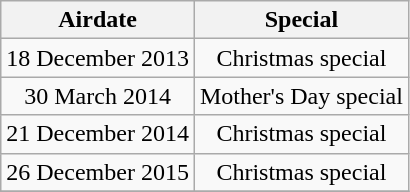<table class="wikitable" style="text-align:center;">
<tr>
<th>Airdate</th>
<th>Special</th>
</tr>
<tr>
<td>18 December 2013</td>
<td>Christmas special</td>
</tr>
<tr>
<td>30 March 2014</td>
<td>Mother's Day special</td>
</tr>
<tr>
<td>21 December 2014</td>
<td>Christmas special</td>
</tr>
<tr>
<td>26 December 2015</td>
<td>Christmas special</td>
</tr>
<tr>
</tr>
</table>
